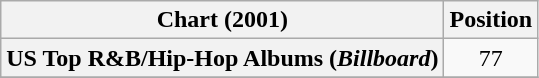<table class="wikitable plainrowheaders" style="text-align:center">
<tr>
<th scope="col">Chart (2001)</th>
<th scope="col">Position</th>
</tr>
<tr>
<th scope="row">US Top R&B/Hip-Hop Albums (<em>Billboard</em>)</th>
<td style="text-align:center;">77</td>
</tr>
<tr>
</tr>
</table>
